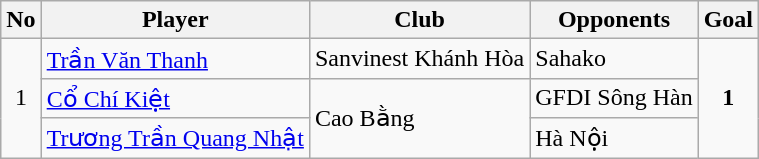<table class="wikitable">
<tr>
<th>No</th>
<th>Player</th>
<th>Club</th>
<th>Opponents</th>
<th>Goal</th>
</tr>
<tr>
<td rowspan="3" align="center">1</td>
<td> <a href='#'>Trần Văn Thanh</a></td>
<td>Sanvinest Khánh Hòa</td>
<td>Sahako</td>
<td rowspan="3" align="center"><strong>1</strong></td>
</tr>
<tr>
<td> <a href='#'>Cổ Chí Kiệt</a></td>
<td rowspan="2">Cao Bằng</td>
<td>GFDI Sông Hàn</td>
</tr>
<tr>
<td> <a href='#'>Trương Trần Quang Nhật</a></td>
<td>Hà Nội</td>
</tr>
</table>
